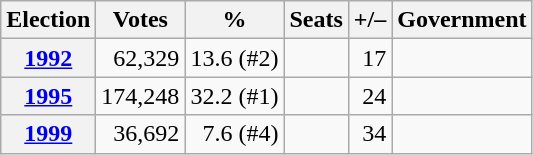<table class=wikitable style="text-align: right;">
<tr>
<th>Election</th>
<th>Votes</th>
<th>%</th>
<th>Seats</th>
<th>+/–</th>
<th>Government</th>
</tr>
<tr>
<th><a href='#'>1992</a></th>
<td>62,329</td>
<td>13.6 (#2)</td>
<td></td>
<td>17</td>
<td></td>
</tr>
<tr>
<th><a href='#'>1995</a></th>
<td>174,248</td>
<td>32.2 (#1)</td>
<td></td>
<td> 24</td>
<td></td>
</tr>
<tr>
<th><a href='#'>1999</a></th>
<td>36,692</td>
<td>7.6 (#4)</td>
<td></td>
<td> 34</td>
<td></td>
</tr>
</table>
